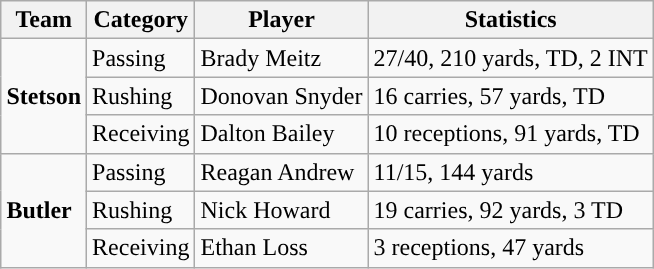<table class="wikitable" style="float: right;">
<tr>
<th>Team</th>
<th>Category</th>
<th>Player</th>
<th>Statistics</th>
</tr>
<tr>
<td rowspan=3><strong>Stetson</strong></td>
<td>Passing</td>
<td>Brady Meitz</td>
<td>27/40, 210 yards, TD, 2 INT</td>
</tr>
<tr>
<td>Rushing</td>
<td>Donovan Snyder</td>
<td>16 carries, 57 yards, TD</td>
</tr>
<tr>
<td>Receiving</td>
<td>Dalton Bailey</td>
<td>10 receptions, 91 yards, TD</td>
</tr>
<tr>
<td rowspan=3><strong>Butler</strong></td>
<td>Passing</td>
<td>Reagan Andrew</td>
<td>11/15, 144 yards</td>
</tr>
<tr>
<td>Rushing</td>
<td>Nick Howard</td>
<td>19 carries, 92 yards, 3 TD</td>
</tr>
<tr>
<td>Receiving</td>
<td>Ethan Loss</td>
<td>3 receptions, 47 yards</td>
</tr>
</table>
